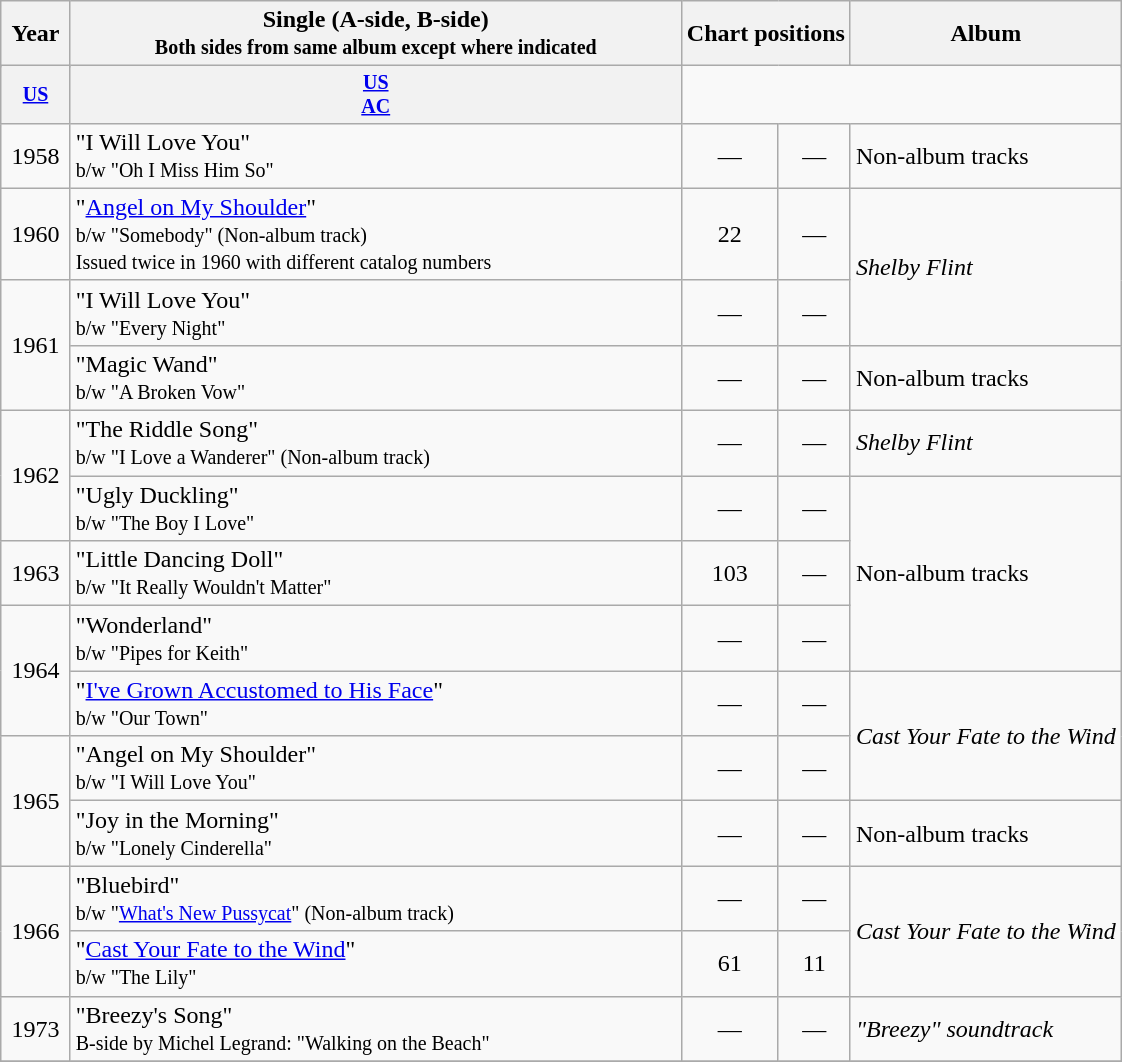<table class="wikitable" style="text-align:center;">
<tr>
<th rowspan="2">Year</th>
<th width="400" rowspan="2">Single (A-side, B-side)<br><small>Both sides from same album except where indicated</small></th>
<th colspan="2">Chart positions</th>
<th rowspan="2">Album</th>
</tr>
<tr>
</tr>
<tr style="font-size:smaller;">
<th width="40"><a href='#'>US</a></th>
<th width="40"><a href='#'>US<br>AC</a></th>
</tr>
<tr>
<td>1958</td>
<td align="left">"I Will Love You"<br><small>b/w "Oh I Miss Him So"</small></td>
<td>—</td>
<td>—</td>
<td align="left">Non-album tracks</td>
</tr>
<tr>
<td>1960</td>
<td align="left">"<a href='#'>Angel on My Shoulder</a>"<br><small>b/w "Somebody" (Non-album track)<br>Issued twice in 1960 with different catalog numbers</small></td>
<td>22</td>
<td>—</td>
<td align="left" rowspan="2"><em>Shelby Flint</em></td>
</tr>
<tr>
<td rowspan="2">1961</td>
<td align="left">"I Will Love You"<br><small>b/w "Every Night"</small></td>
<td>—</td>
<td>—</td>
</tr>
<tr>
<td align="left">"Magic Wand"<br><small>b/w "A Broken Vow"</small></td>
<td>—</td>
<td>—</td>
<td align="left">Non-album tracks</td>
</tr>
<tr>
<td rowspan="2">1962</td>
<td align="left">"The Riddle Song"<br><small>b/w "I Love a Wanderer" (Non-album track)</small></td>
<td>—</td>
<td>—</td>
<td align="left"><em>Shelby Flint</em></td>
</tr>
<tr>
<td align="left">"Ugly Duckling"<br><small>b/w "The Boy I Love"</small></td>
<td>—</td>
<td>—</td>
<td align="left" rowspan="3">Non-album tracks</td>
</tr>
<tr>
<td>1963</td>
<td align="left">"Little Dancing Doll"<br><small>b/w "It Really Wouldn't Matter"</small></td>
<td>103</td>
<td>—</td>
</tr>
<tr>
<td rowspan="2">1964</td>
<td align="left">"Wonderland"<br><small>b/w "Pipes for Keith"</small></td>
<td>—</td>
<td>—</td>
</tr>
<tr>
<td align="left">"<a href='#'>I've Grown Accustomed to His Face</a>"<br><small>b/w "Our Town"</small></td>
<td>—</td>
<td>—</td>
<td align="left" rowspan="2"><em>Cast Your Fate to the Wind</em></td>
</tr>
<tr>
<td rowspan="2">1965</td>
<td align="left">"Angel on My Shoulder"<br><small>b/w "I Will Love You"</small></td>
<td>—</td>
<td>—</td>
</tr>
<tr>
<td align="left">"Joy in the Morning"<br><small>b/w "Lonely Cinderella"</small></td>
<td>—</td>
<td>—</td>
<td align="left">Non-album tracks</td>
</tr>
<tr>
<td rowspan="2">1966</td>
<td align="left">"Bluebird"<br><small>b/w "<a href='#'>What's New Pussycat</a>" (Non-album track)</small></td>
<td>—</td>
<td>—</td>
<td align="left" rowspan="2"><em>Cast Your Fate to the Wind</em></td>
</tr>
<tr>
<td align="left">"<a href='#'>Cast Your Fate to the Wind</a>"<br><small>b/w "The Lily"</small></td>
<td>61</td>
<td>11</td>
</tr>
<tr>
<td>1973</td>
<td align="left">"Breezy's Song"<br><small>B-side by Michel Legrand: "Walking on the Beach"</small></td>
<td>—</td>
<td>—</td>
<td align="left"><em>"Breezy" soundtrack</em></td>
</tr>
<tr>
</tr>
</table>
